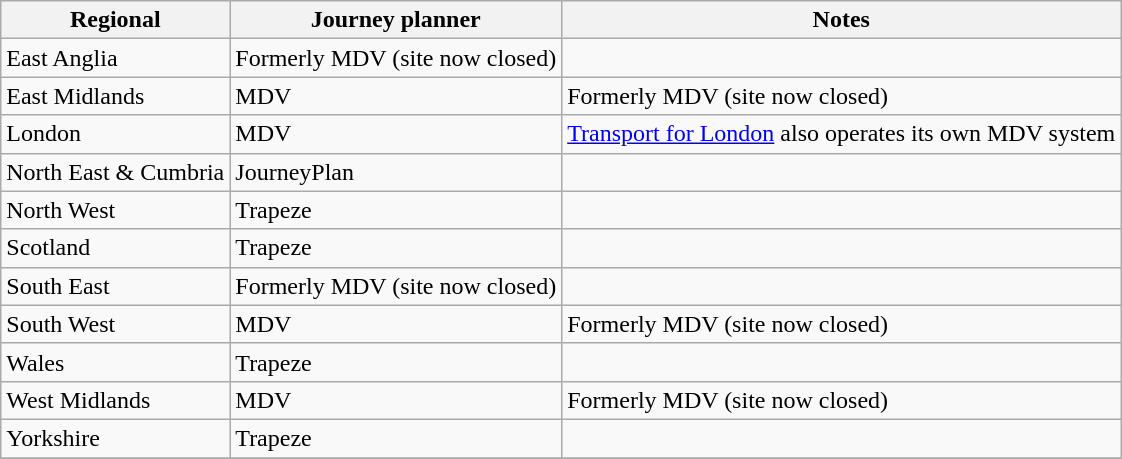<table class="wikitable unsortable">
<tr>
<th>Regional</th>
<th>Journey planner</th>
<th>Notes</th>
</tr>
<tr>
<td>East Anglia</td>
<td>Formerly MDV (site now closed)</td>
<td></td>
</tr>
<tr>
<td>East Midlands</td>
<td>MDV</td>
<td>Formerly MDV (site now closed)</td>
</tr>
<tr>
<td>London</td>
<td>MDV</td>
<td><a href='#'>Transport for London</a> also operates its own MDV system</td>
</tr>
<tr>
<td>North East & Cumbria</td>
<td>JourneyPlan</td>
<td></td>
</tr>
<tr>
<td>North West</td>
<td>Trapeze</td>
<td></td>
</tr>
<tr>
<td>Scotland</td>
<td>Trapeze</td>
<td></td>
</tr>
<tr>
<td>South East</td>
<td>Formerly MDV (site now closed)</td>
<td></td>
</tr>
<tr>
<td>South West</td>
<td>MDV</td>
<td>Formerly MDV (site now closed)</td>
</tr>
<tr>
<td>Wales</td>
<td>Trapeze</td>
<td></td>
</tr>
<tr>
<td>West Midlands</td>
<td>MDV</td>
<td>Formerly MDV (site now closed)</td>
</tr>
<tr>
<td>Yorkshire</td>
<td>Trapeze</td>
<td></td>
</tr>
<tr>
</tr>
</table>
